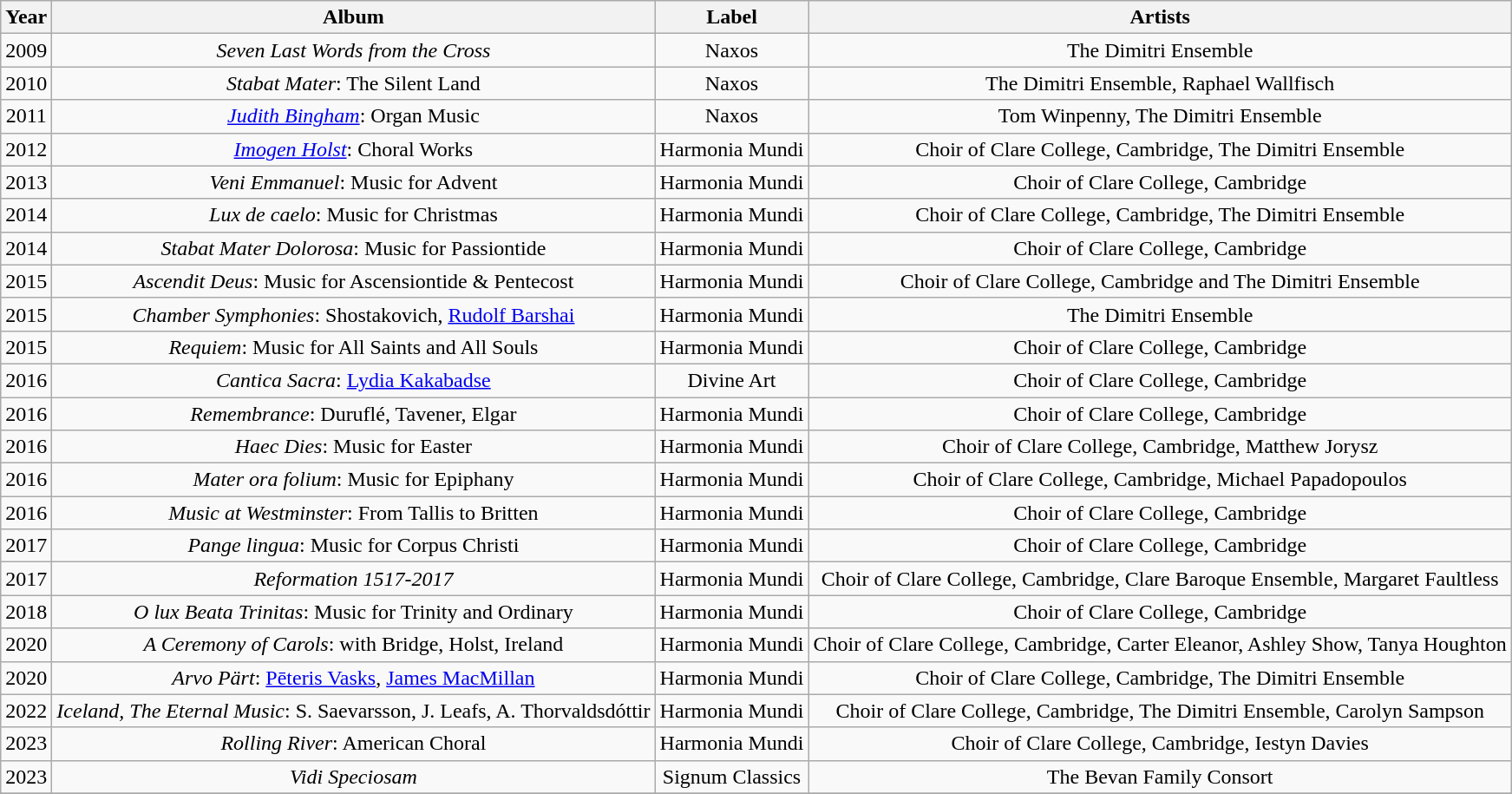<table class="wikitable sortable" style=text-align:center>
<tr>
<th scope="col">Year</th>
<th scope="col">Album</th>
<th scope="col">Label</th>
<th scope="col">Artists</th>
</tr>
<tr>
<td>2009</td>
<td><em>Seven Last Words from the Cross</em></td>
<td>Naxos</td>
<td>The Dimitri Ensemble</td>
</tr>
<tr>
<td>2010</td>
<td><em>Stabat Mater</em>: The Silent Land</td>
<td>Naxos</td>
<td>The Dimitri Ensemble, Raphael Wallfisch</td>
</tr>
<tr>
<td>2011</td>
<td><em><a href='#'>Judith Bingham</a></em>: Organ Music</td>
<td>Naxos</td>
<td>Tom Winpenny, The Dimitri Ensemble</td>
</tr>
<tr>
<td>2012</td>
<td><em><a href='#'>Imogen Holst</a></em>: Choral Works</td>
<td>Harmonia Mundi</td>
<td>Choir of Clare College, Cambridge, The Dimitri Ensemble</td>
</tr>
<tr>
<td>2013</td>
<td><em>Veni Emmanuel</em>: Music for Advent</td>
<td>Harmonia Mundi</td>
<td>Choir of Clare College, Cambridge</td>
</tr>
<tr>
<td>2014</td>
<td><em>Lux de caelo</em>: Music for Christmas</td>
<td>Harmonia Mundi</td>
<td>Choir of Clare College, Cambridge, The Dimitri Ensemble</td>
</tr>
<tr>
<td>2014</td>
<td><em>Stabat Mater Dolorosa</em>: Music for Passiontide</td>
<td>Harmonia Mundi</td>
<td>Choir of Clare College, Cambridge</td>
</tr>
<tr>
<td>2015</td>
<td><em>Ascendit Deus</em>: Music for Ascensiontide & Pentecost</td>
<td>Harmonia Mundi</td>
<td>Choir of Clare College, Cambridge and The Dimitri Ensemble</td>
</tr>
<tr>
<td>2015</td>
<td><em>Chamber Symphonies</em>: Shostakovich, <a href='#'>Rudolf Barshai</a></td>
<td>Harmonia Mundi</td>
<td>The Dimitri Ensemble</td>
</tr>
<tr>
<td>2015</td>
<td><em>Requiem</em>: Music for All Saints and All Souls</td>
<td>Harmonia Mundi</td>
<td>Choir of Clare College, Cambridge</td>
</tr>
<tr>
<td>2016</td>
<td><em>Cantica Sacra</em>: <a href='#'>Lydia Kakabadse</a></td>
<td>Divine Art</td>
<td>Choir of Clare College, Cambridge</td>
</tr>
<tr>
<td>2016</td>
<td><em>Remembrance</em>: Duruflé, Tavener, Elgar</td>
<td>Harmonia Mundi</td>
<td>Choir of Clare College, Cambridge</td>
</tr>
<tr>
<td>2016</td>
<td><em>Haec Dies</em>: Music for Easter</td>
<td>Harmonia Mundi</td>
<td>Choir of Clare College, Cambridge, Matthew Jorysz</td>
</tr>
<tr>
<td>2016</td>
<td><em>Mater ora folium</em>: Music for Epiphany</td>
<td>Harmonia Mundi</td>
<td>Choir of Clare College, Cambridge, Michael Papadopoulos</td>
</tr>
<tr>
<td>2016</td>
<td><em>Music at Westminster</em>: From Tallis to Britten</td>
<td>Harmonia Mundi</td>
<td>Choir of Clare College, Cambridge</td>
</tr>
<tr>
<td>2017</td>
<td><em>Pange lingua</em>: Music for Corpus Christi</td>
<td>Harmonia Mundi</td>
<td>Choir of Clare College, Cambridge</td>
</tr>
<tr>
<td>2017</td>
<td><em>Reformation 1517-2017</em></td>
<td>Harmonia Mundi</td>
<td>Choir of Clare College, Cambridge, Clare Baroque Ensemble, Margaret Faultless</td>
</tr>
<tr>
<td>2018</td>
<td><em>O lux Beata Trinitas</em>: Music for Trinity and Ordinary</td>
<td>Harmonia Mundi</td>
<td>Choir of Clare College, Cambridge</td>
</tr>
<tr>
<td>2020</td>
<td><em>A Ceremony of Carols</em>: with Bridge, Holst, Ireland</td>
<td>Harmonia Mundi</td>
<td>Choir of Clare College, Cambridge, Carter Eleanor, Ashley Show, Tanya Houghton</td>
</tr>
<tr>
<td>2020</td>
<td><em>Arvo Pärt</em>: <a href='#'>Pēteris Vasks</a>, <a href='#'>James MacMillan</a></td>
<td>Harmonia Mundi</td>
<td>Choir of Clare College, Cambridge, The Dimitri Ensemble</td>
</tr>
<tr>
<td>2022</td>
<td><em>Iceland, The Eternal Music</em>: S. Saevarsson, J. Leafs, A. Thorvaldsdóttir</td>
<td>Harmonia Mundi</td>
<td>Choir of Clare College, Cambridge, The Dimitri Ensemble, Carolyn Sampson</td>
</tr>
<tr>
<td>2023</td>
<td><em>Rolling River</em>: American Choral</td>
<td>Harmonia Mundi</td>
<td>Choir of Clare College, Cambridge, Iestyn Davies</td>
</tr>
<tr>
<td>2023</td>
<td><em>Vidi Speciosam</em></td>
<td>Signum Classics</td>
<td>The Bevan Family Consort</td>
</tr>
<tr>
</tr>
</table>
